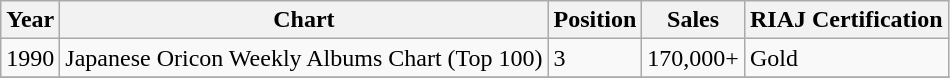<table class="wikitable">
<tr>
<th>Year</th>
<th>Chart</th>
<th>Position</th>
<th>Sales</th>
<th>RIAJ Certification</th>
</tr>
<tr>
<td>1990</td>
<td>Japanese Oricon Weekly Albums Chart (Top 100)</td>
<td>3</td>
<td>170,000+</td>
<td>Gold</td>
</tr>
<tr>
</tr>
</table>
